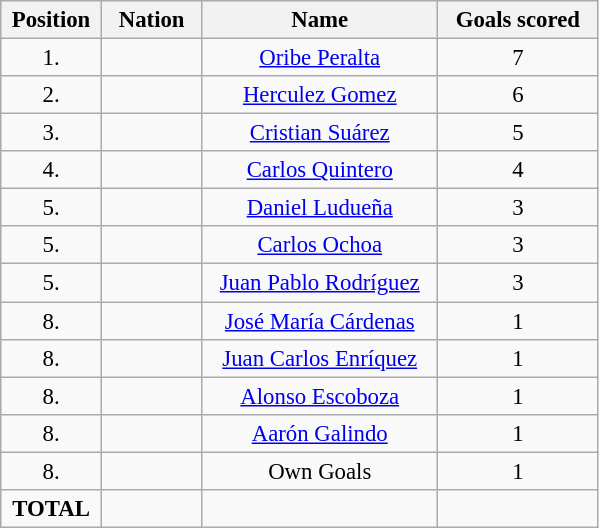<table class="wikitable" style="font-size: 95%; text-align: center;">
<tr>
<th width=60>Position</th>
<th width=60>Nation</th>
<th width=150>Name</th>
<th width=100>Goals scored</th>
</tr>
<tr>
<td>1.</td>
<td></td>
<td><a href='#'>Oribe Peralta</a></td>
<td>7</td>
</tr>
<tr>
<td>2.</td>
<td></td>
<td><a href='#'>Herculez Gomez</a></td>
<td>6</td>
</tr>
<tr>
<td>3.</td>
<td></td>
<td><a href='#'>Cristian Suárez</a></td>
<td>5</td>
</tr>
<tr>
<td>4.</td>
<td></td>
<td><a href='#'>Carlos Quintero</a></td>
<td>4</td>
</tr>
<tr>
<td>5.</td>
<td></td>
<td><a href='#'>Daniel Ludueña</a></td>
<td>3</td>
</tr>
<tr>
<td>5.</td>
<td></td>
<td><a href='#'>Carlos Ochoa</a></td>
<td>3</td>
</tr>
<tr>
<td>5.</td>
<td></td>
<td><a href='#'>Juan Pablo Rodríguez</a></td>
<td>3</td>
</tr>
<tr>
<td>8.</td>
<td></td>
<td><a href='#'>José María Cárdenas</a></td>
<td>1</td>
</tr>
<tr>
<td>8.</td>
<td></td>
<td><a href='#'>Juan Carlos Enríquez</a></td>
<td>1</td>
</tr>
<tr>
<td>8.</td>
<td></td>
<td><a href='#'>Alonso Escoboza</a></td>
<td>1</td>
</tr>
<tr>
<td>8.</td>
<td></td>
<td><a href='#'>Aarón Galindo</a></td>
<td>1</td>
</tr>
<tr>
<td>8.</td>
<td></td>
<td>Own Goals</td>
<td>1</td>
</tr>
<tr>
<td><strong>TOTAL</strong></td>
<td></td>
<td></td>
<td></td>
</tr>
</table>
